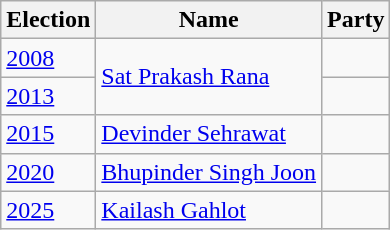<table class="wikitable sortable">
<tr>
<th>Election</th>
<th>Name</th>
<th colspan=2>Party</th>
</tr>
<tr>
<td><a href='#'>2008</a></td>
<td rowspan="2"><a href='#'>Sat Prakash Rana</a></td>
<td></td>
</tr>
<tr>
<td><a href='#'>2013</a></td>
</tr>
<tr>
<td><a href='#'>2015</a></td>
<td><a href='#'>Devinder Sehrawat</a></td>
<td></td>
</tr>
<tr>
<td><a href='#'>2020</a></td>
<td><a href='#'>Bhupinder Singh Joon</a></td>
</tr>
<tr>
<td><a href='#'>2025</a></td>
<td><a href='#'>Kailash Gahlot</a></td>
<td></td>
</tr>
</table>
